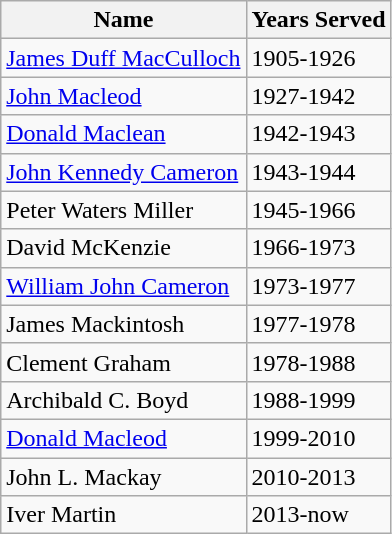<table class="wikitable sortable">
<tr>
<th>Name</th>
<th>Years Served</th>
</tr>
<tr>
<td><a href='#'>James Duff MacCulloch</a></td>
<td>1905-1926</td>
</tr>
<tr>
<td><a href='#'>John Macleod</a></td>
<td>1927-1942</td>
</tr>
<tr>
<td><a href='#'>Donald Maclean</a></td>
<td>1942-1943</td>
</tr>
<tr>
<td><a href='#'>John Kennedy Cameron</a></td>
<td>1943-1944</td>
</tr>
<tr>
<td>Peter Waters Miller</td>
<td>1945-1966</td>
</tr>
<tr>
<td>David McKenzie</td>
<td>1966-1973</td>
</tr>
<tr>
<td><a href='#'>William John Cameron</a></td>
<td>1973-1977</td>
</tr>
<tr>
<td>James Mackintosh</td>
<td>1977-1978</td>
</tr>
<tr>
<td>Clement Graham</td>
<td>1978-1988</td>
</tr>
<tr>
<td>Archibald C. Boyd</td>
<td>1988-1999</td>
</tr>
<tr>
<td><a href='#'>Donald Macleod</a></td>
<td>1999-2010</td>
</tr>
<tr>
<td>John L. Mackay</td>
<td>2010-2013</td>
</tr>
<tr>
<td>Iver Martin</td>
<td>2013-now</td>
</tr>
</table>
